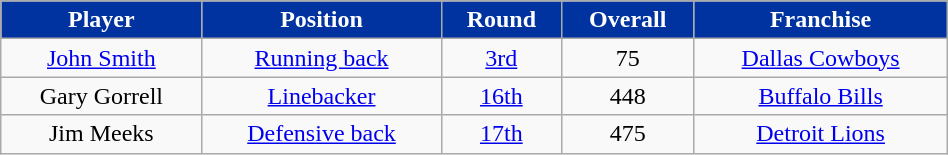<table class="wikitable" width="50%">
<tr align="center"  style="background:#0033A0;color:white;"   >
<td><strong>Player</strong></td>
<td><strong>Position</strong></td>
<td><strong>Round</strong></td>
<td><strong>Overall</strong></td>
<td><strong>Franchise</strong></td>
</tr>
<tr align="center" bgcolor="">
<td><a href='#'>John Smith</a></td>
<td><a href='#'>Running back</a></td>
<td><a href='#'>3rd</a></td>
<td>75</td>
<td><a href='#'>Dallas Cowboys</a></td>
</tr>
<tr align="center" bgcolor="">
<td>Gary Gorrell</td>
<td><a href='#'>Linebacker</a></td>
<td><a href='#'>16th</a></td>
<td>448</td>
<td><a href='#'>Buffalo Bills</a></td>
</tr>
<tr align="center" bgcolor="">
<td>Jim Meeks</td>
<td><a href='#'>Defensive back</a></td>
<td><a href='#'>17th</a></td>
<td>475</td>
<td><a href='#'>Detroit Lions</a></td>
</tr>
</table>
